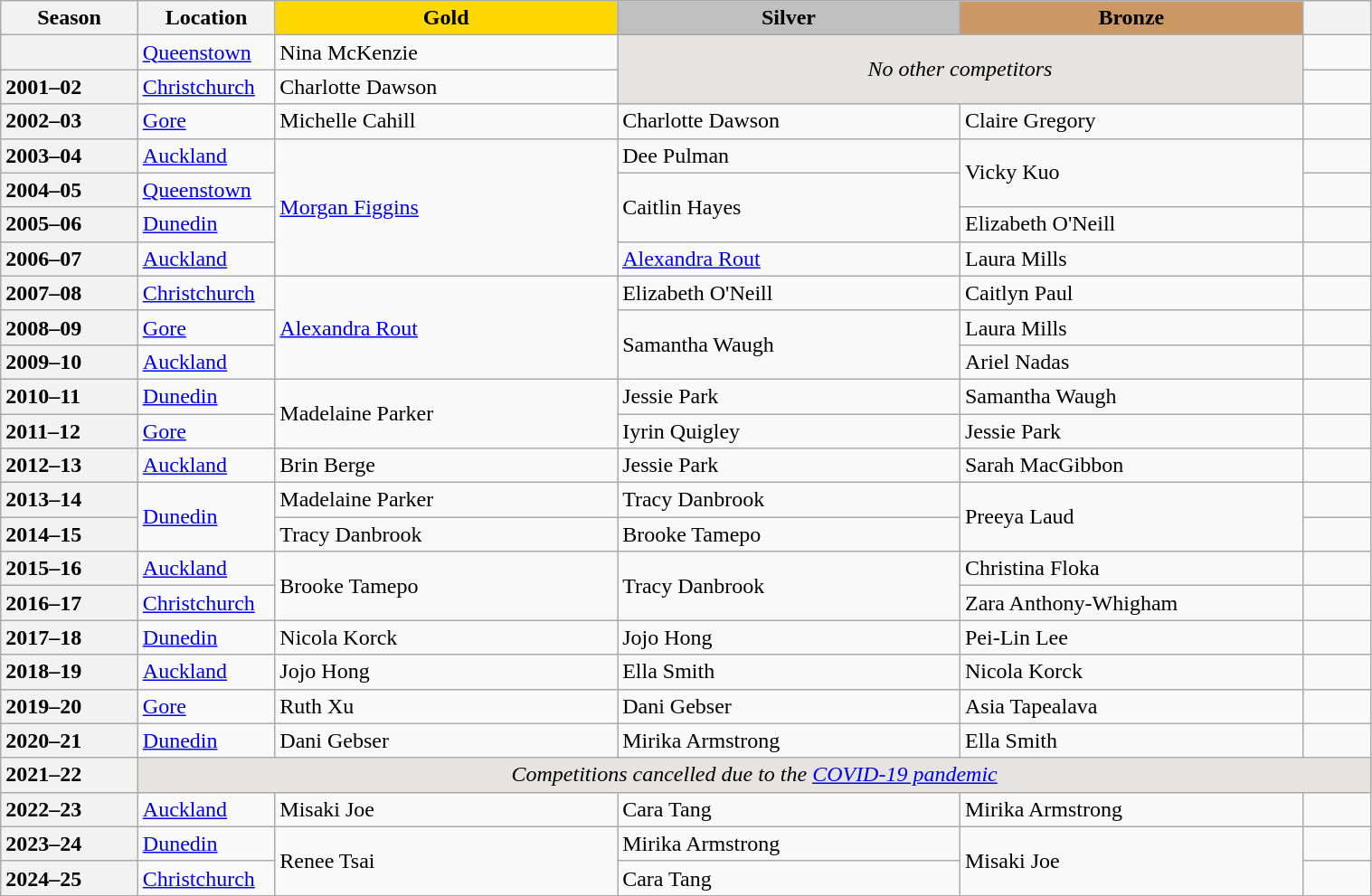<table class="wikitable unsortable" style="text-align:left; width:80%">
<tr>
<th scope="col" style="text-align:center; width:10%">Season</th>
<th scope="col" style="text-align:center; width:10%">Location</th>
<td scope="col" style="text-align:center; width:25%; background:gold"><strong>Gold</strong></td>
<td scope="col" style="text-align:center; width:25%; background:silver"><strong>Silver</strong></td>
<td scope="col" style="text-align:center; width:25%; background:#c96"><strong>Bronze</strong></td>
<th scope="col" style="text-align:center; width:5%"></th>
</tr>
<tr>
<th scope="row" style="text-align:left"></th>
<td><a href='#'>Queenstown</a></td>
<td>Nina McKenzie</td>
<td colspan="2" rowspan="2" align="center" bgcolor="e5e4e2"><em>No other competitors</em></td>
<td></td>
</tr>
<tr>
<th scope="row" style="text-align:left">2001–02</th>
<td><a href='#'>Christchurch</a></td>
<td>Charlotte Dawson</td>
<td></td>
</tr>
<tr>
<th scope="row" style="text-align:left">2002–03</th>
<td><a href='#'>Gore</a></td>
<td>Michelle Cahill</td>
<td>Charlotte Dawson</td>
<td>Claire Gregory</td>
<td></td>
</tr>
<tr>
<th scope="row" style="text-align:left">2003–04</th>
<td><a href='#'>Auckland</a></td>
<td rowspan="4"><a href='#'>Morgan Figgins</a></td>
<td>Dee Pulman</td>
<td rowspan="2">Vicky Kuo</td>
<td></td>
</tr>
<tr>
<th scope="row" style="text-align:left">2004–05</th>
<td><a href='#'>Queenstown</a></td>
<td rowspan="2">Caitlin Hayes</td>
<td></td>
</tr>
<tr>
<th scope="row" style="text-align:left">2005–06</th>
<td><a href='#'>Dunedin</a></td>
<td>Elizabeth O'Neill</td>
<td></td>
</tr>
<tr>
<th scope="row" style="text-align:left">2006–07</th>
<td><a href='#'>Auckland</a></td>
<td><a href='#'>Alexandra Rout</a></td>
<td>Laura Mills</td>
<td></td>
</tr>
<tr>
<th scope="row" style="text-align:left">2007–08</th>
<td><a href='#'>Christchurch</a></td>
<td rowspan="3"><a href='#'>Alexandra Rout</a></td>
<td>Elizabeth O'Neill</td>
<td>Caitlyn Paul</td>
<td></td>
</tr>
<tr>
<th scope="row" style="text-align:left">2008–09</th>
<td><a href='#'>Gore</a></td>
<td rowspan="2">Samantha Waugh</td>
<td>Laura Mills</td>
<td></td>
</tr>
<tr>
<th scope="row" style="text-align:left">2009–10</th>
<td><a href='#'>Auckland</a></td>
<td>Ariel Nadas</td>
<td></td>
</tr>
<tr>
<th scope="row" style="text-align:left">2010–11</th>
<td><a href='#'>Dunedin</a></td>
<td rowspan="2">Madelaine Parker</td>
<td>Jessie Park</td>
<td>Samantha Waugh</td>
<td></td>
</tr>
<tr>
<th scope="row" style="text-align:left">2011–12</th>
<td><a href='#'>Gore</a></td>
<td>Iyrin Quigley</td>
<td>Jessie Park</td>
<td></td>
</tr>
<tr>
<th scope="row" style="text-align:left">2012–13</th>
<td><a href='#'>Auckland</a></td>
<td>Brin Berge</td>
<td>Jessie Park</td>
<td>Sarah MacGibbon</td>
<td></td>
</tr>
<tr>
<th scope="row" style="text-align:left">2013–14</th>
<td rowspan="2"><a href='#'>Dunedin</a></td>
<td>Madelaine Parker</td>
<td>Tracy Danbrook</td>
<td rowspan="2">Preeya Laud</td>
<td></td>
</tr>
<tr>
<th scope="row" style="text-align:left">2014–15</th>
<td>Tracy Danbrook</td>
<td>Brooke Tamepo</td>
<td></td>
</tr>
<tr>
<th scope="row" style="text-align:left">2015–16</th>
<td><a href='#'>Auckland</a></td>
<td rowspan="2">Brooke Tamepo</td>
<td rowspan="2">Tracy Danbrook</td>
<td>Christina Floka</td>
<td></td>
</tr>
<tr>
<th scope="row" style="text-align:left">2016–17</th>
<td><a href='#'>Christchurch</a></td>
<td>Zara Anthony-Whigham</td>
<td></td>
</tr>
<tr>
<th scope="row" style="text-align:left">2017–18</th>
<td><a href='#'>Dunedin</a></td>
<td>Nicola Korck</td>
<td>Jojo Hong</td>
<td>Pei-Lin Lee</td>
<td></td>
</tr>
<tr>
<th scope="row" style="text-align:left">2018–19</th>
<td><a href='#'>Auckland</a></td>
<td>Jojo Hong</td>
<td>Ella Smith</td>
<td>Nicola Korck</td>
<td></td>
</tr>
<tr>
<th scope="row" style="text-align:left">2019–20</th>
<td><a href='#'>Gore</a></td>
<td>Ruth Xu</td>
<td>Dani Gebser</td>
<td>Asia Tapealava</td>
<td></td>
</tr>
<tr>
<th scope="row" style="text-align:left">2020–21</th>
<td><a href='#'>Dunedin</a></td>
<td>Dani Gebser</td>
<td>Mirika Armstrong</td>
<td>Ella Smith</td>
<td></td>
</tr>
<tr>
<th scope="row" style="text-align:left">2021–22</th>
<td colspan="5" align="center" bgcolor="e5e4e2"><em>Competitions cancelled due to the <a href='#'>COVID-19 pandemic</a></em></td>
</tr>
<tr>
<th scope="row" style="text-align:left">2022–23</th>
<td><a href='#'>Auckland</a></td>
<td>Misaki Joe</td>
<td>Cara Tang</td>
<td>Mirika Armstrong</td>
<td></td>
</tr>
<tr>
<th scope="row" style="text-align:left">2023–24</th>
<td><a href='#'>Dunedin</a></td>
<td rowspan="2">Renee Tsai</td>
<td>Mirika Armstrong</td>
<td rowspan="2">Misaki Joe</td>
<td></td>
</tr>
<tr>
<th scope="row" style="text-align:left">2024–25</th>
<td><a href='#'>Christchurch</a></td>
<td>Cara Tang</td>
<td></td>
</tr>
</table>
